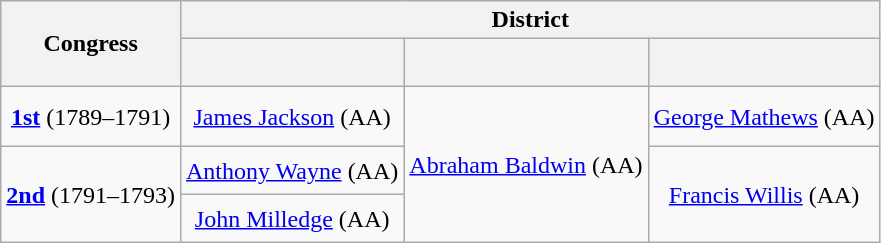<table class=wikitable style="text-align:center">
<tr>
<th rowspan=2>Congress</th>
<th colspan=3>District</th>
</tr>
<tr style="height:2em">
<th></th>
<th></th>
<th></th>
</tr>
<tr style="height:2.5em">
<td><strong><a href='#'>1st</a></strong> (1789–1791)</td>
<td><a href='#'>James Jackson</a> (AA)</td>
<td rowspan=3 ><a href='#'>Abraham Baldwin</a> (AA)</td>
<td><a href='#'>George Mathews</a> (AA)</td>
</tr>
<tr style="height:2em">
<td rowspan=2><strong><a href='#'>2nd</a></strong> (1791–1793)</td>
<td><a href='#'>Anthony Wayne</a> (AA)</td>
<td rowspan=2 ><a href='#'>Francis Willis</a> (AA)</td>
</tr>
<tr style="height:2em">
<td><a href='#'>John Milledge</a> (AA)</td>
</tr>
</table>
